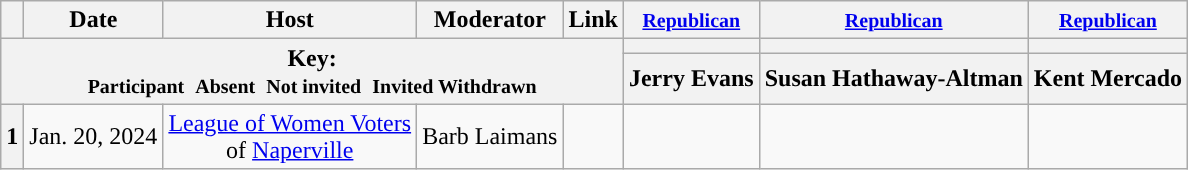<table class="wikitable" style="text-align:center;">
<tr>
<th scope="col"></th>
<th scope="col">Date</th>
<th scope="col">Host</th>
<th scope="col">Moderator</th>
<th scope="col">Link</th>
<th scope="col"><small><a href='#'>Republican</a></small></th>
<th scope="col"><small><a href='#'>Republican</a></small></th>
<th scope="col"><small><a href='#'>Republican</a></small></th>
</tr>
<tr>
<th colspan="5" rowspan="2">Key:<br> <small>Participant </small>  <small>Absent </small>  <small>Not invited </small>  <small>Invited  Withdrawn</small></th>
<th scope="col" style="background:"></th>
<th scope="col" style="background:"></th>
<th scope="col" style="background:"></th>
</tr>
<tr>
<th scope="col">Jerry Evans</th>
<th scope="col">Susan Hathaway-Altman</th>
<th scope="col">Kent Mercado</th>
</tr>
<tr>
<th>1</th>
<td style="white-space:nowrap;">Jan. 20, 2024</td>
<td style="white-space:nowrap;"><a href='#'>League of Women Voters</a><br>of <a href='#'>Naperville</a></td>
<td style="white-space:nowrap;">Barb Laimans</td>
<td style="white-space:nowrap;"></td>
<td></td>
<td></td>
<td></td>
</tr>
</table>
